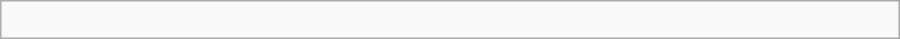<table class="wikitable" width=600px>
<tr>
<td><br></td>
</tr>
</table>
